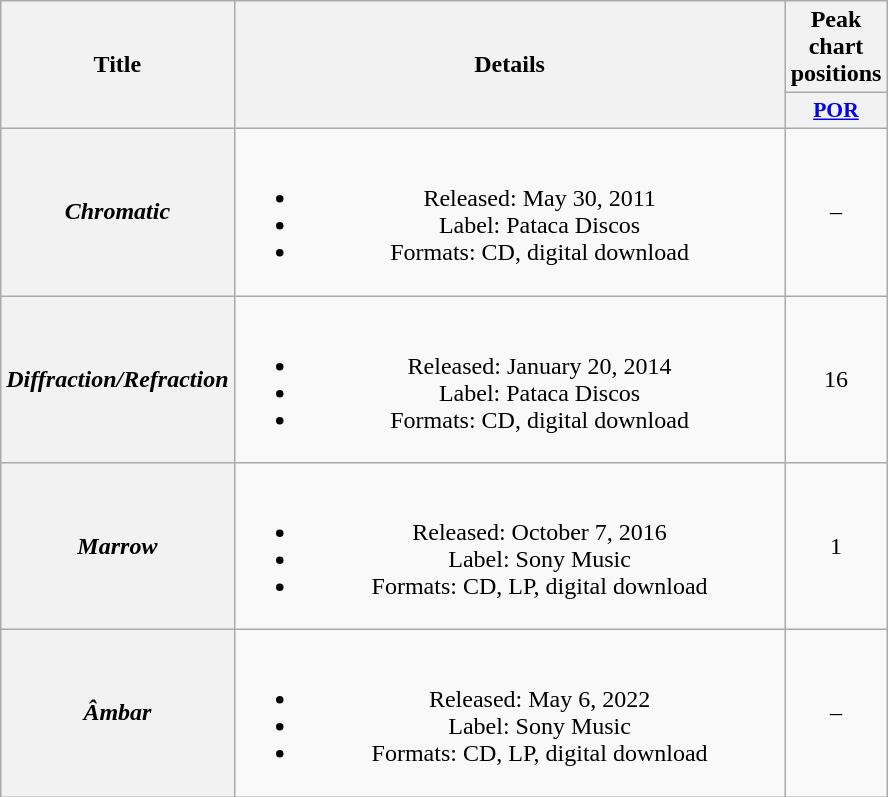<table class="wikitable plainrowheaders" style="text-align:center;">
<tr>
<th rowspan="2" scope="col" style="width:9em;">Title</th>
<th rowspan="2" scope="col" style="width:22.5em;">Details</th>
<th scope="col">Peak chart positions</th>
</tr>
<tr>
<th scope="col" style="width:2.5em;font-size:90%;"><a href='#'>POR</a></th>
</tr>
<tr>
<th scope="row"><em>Chromatic</em></th>
<td><br><ul><li>Released: May 30, 2011</li><li>Label: Pataca Discos</li><li>Formats: CD, digital download</li></ul></td>
<td>–</td>
</tr>
<tr>
<th scope="row"><em>Diffraction/Refraction</em></th>
<td><br><ul><li>Released: January 20, 2014</li><li>Label: Pataca Discos</li><li>Formats: CD, digital download</li></ul></td>
<td>16</td>
</tr>
<tr>
<th scope="row"><em>Marrow</em></th>
<td><br><ul><li>Released: October 7, 2016</li><li>Label: Sony Music</li><li>Formats: CD, LP, digital download</li></ul></td>
<td>1</td>
</tr>
<tr>
<th scope="row"><em>Âmbar</em></th>
<td><br><ul><li>Released: May 6, 2022</li><li>Label: Sony Music</li><li>Formats: CD, LP, digital download</li></ul></td>
<td>–</td>
</tr>
</table>
